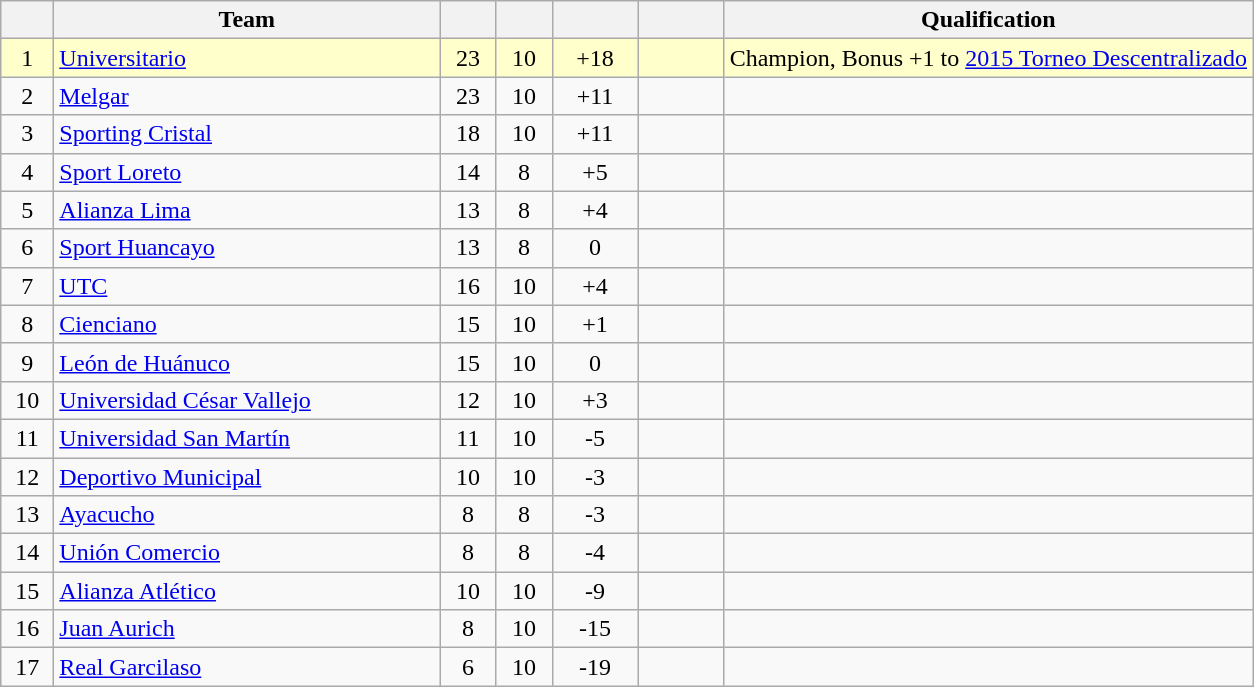<table class="wikitable" style="text-align: center;">
<tr>
<th width=28><br></th>
<th width=250>Team</th>
<th width=30></th>
<th width=30></th>
<th width=50></th>
<th width=50></th>
<th>Qualification</th>
</tr>
<tr bgcolor=#FFFFCC>
<td>1</td>
<td align=left><a href='#'>Universitario</a></td>
<td>23</td>
<td>10</td>
<td>+18</td>
<td></td>
<td>Champion, Bonus +1 to <a href='#'>2015 Torneo Descentralizado</a></td>
</tr>
<tr>
<td>2</td>
<td align=left><a href='#'>Melgar</a></td>
<td>23</td>
<td>10</td>
<td>+11</td>
<td></td>
<td></td>
</tr>
<tr>
<td>3</td>
<td align=left><a href='#'>Sporting Cristal</a></td>
<td>18</td>
<td>10</td>
<td>+11</td>
<td></td>
<td></td>
</tr>
<tr>
<td>4</td>
<td align=left><a href='#'>Sport Loreto</a></td>
<td>14</td>
<td>8</td>
<td>+5</td>
<td></td>
<td></td>
</tr>
<tr>
<td>5</td>
<td align=left><a href='#'>Alianza Lima</a></td>
<td>13</td>
<td>8</td>
<td>+4</td>
<td></td>
<td></td>
</tr>
<tr>
<td>6</td>
<td align=left><a href='#'>Sport Huancayo</a></td>
<td>13</td>
<td>8</td>
<td>0</td>
<td></td>
<td></td>
</tr>
<tr>
<td>7</td>
<td align=left><a href='#'>UTC</a></td>
<td>16</td>
<td>10</td>
<td>+4</td>
<td></td>
<td></td>
</tr>
<tr>
<td>8</td>
<td align=left><a href='#'>Cienciano</a></td>
<td>15</td>
<td>10</td>
<td>+1</td>
<td></td>
<td></td>
</tr>
<tr>
<td>9</td>
<td align=left><a href='#'>León de Huánuco</a></td>
<td>15</td>
<td>10</td>
<td>0</td>
<td></td>
<td></td>
</tr>
<tr>
<td>10</td>
<td align=left><a href='#'>Universidad César Vallejo</a></td>
<td>12</td>
<td>10</td>
<td>+3</td>
<td></td>
<td></td>
</tr>
<tr>
<td>11</td>
<td align=left><a href='#'>Universidad San Martín</a></td>
<td>11</td>
<td>10</td>
<td>-5</td>
<td></td>
<td></td>
</tr>
<tr>
<td>12</td>
<td align=left><a href='#'>Deportivo Municipal</a></td>
<td>10</td>
<td>10</td>
<td>-3</td>
<td></td>
<td></td>
</tr>
<tr>
<td>13</td>
<td align=left><a href='#'>Ayacucho</a></td>
<td>8</td>
<td>8</td>
<td>-3</td>
<td></td>
<td></td>
</tr>
<tr>
<td>14</td>
<td align=left><a href='#'>Unión Comercio</a></td>
<td>8</td>
<td>8</td>
<td>-4</td>
<td></td>
<td></td>
</tr>
<tr>
<td>15</td>
<td align=left><a href='#'>Alianza Atlético</a></td>
<td>10</td>
<td>10</td>
<td>-9</td>
<td></td>
<td></td>
</tr>
<tr>
<td>16</td>
<td align=left><a href='#'>Juan Aurich</a></td>
<td>8</td>
<td>10</td>
<td>-15</td>
<td></td>
<td></td>
</tr>
<tr>
<td>17</td>
<td align=left><a href='#'>Real Garcilaso</a></td>
<td>6</td>
<td>10</td>
<td>-19</td>
<td></td>
<td></td>
</tr>
</table>
